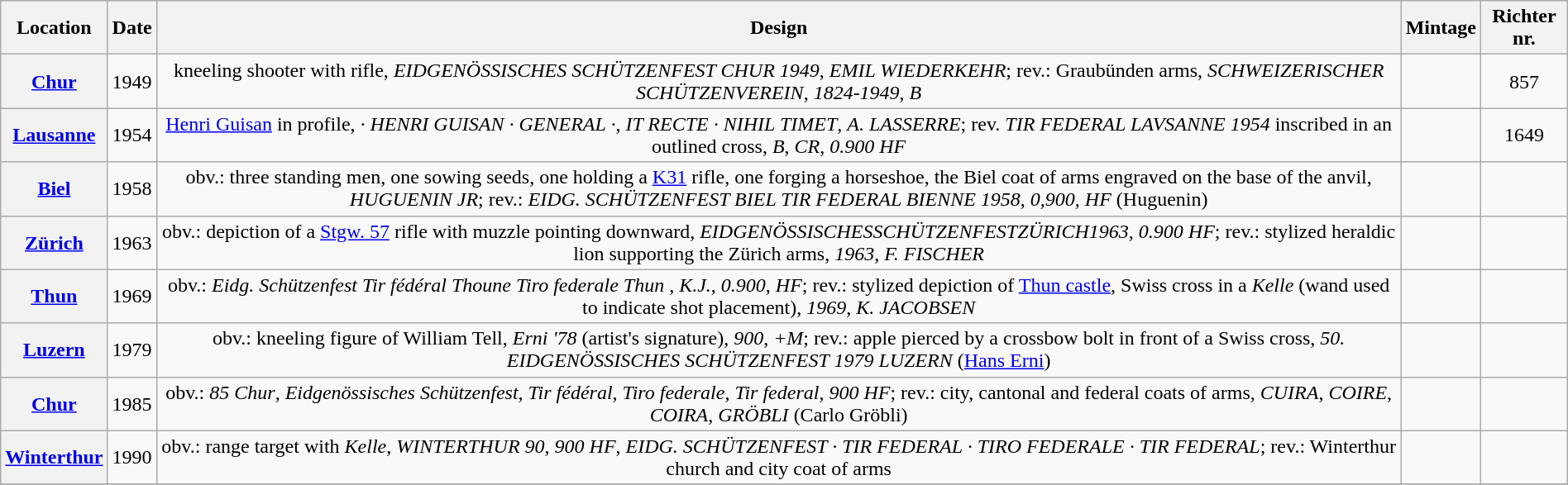<table class="wikitable sortable" width="100%" style="text-align:center;">
<tr>
<th scope="col">Location</th>
<th scope="col">Date</th>
<th scope="col">Design</th>
<th scope="col">Mintage</th>
<th scope="col">Richter nr.</th>
</tr>
<tr>
<th scope="row"><a href='#'>Chur</a></th>
<td>1949</td>
<td>kneeling shooter with rifle, <em>EIDGENÖSSISCHES SCHÜTZENFEST CHUR 1949</em>, <em>EMIL WIEDERKEHR</em>; rev.: Graubünden arms, <em>SCHWEIZERISCHER SCHÜTZENVEREIN</em>, <em>1824-1949</em>, <em>B</em></td>
<td></td>
<td>857</td>
</tr>
<tr>
<th scope="row"><a href='#'>Lausanne</a></th>
<td>1954</td>
<td><a href='#'>Henri Guisan</a> in profile, <em>· HENRI GUISAN · GENERAL ·</em>,  <em>IT RECTE · NIHIL TIMET</em>, <em>A. LASSERRE</em>; rev. <em>TIR FEDERAL LAVSANNE 1954</em> inscribed in an outlined cross, <em>B</em>, <em>CR</em>, <em>0.900 HF</em></td>
<td></td>
<td>1649</td>
</tr>
<tr>
<th scope="row"><a href='#'>Biel</a></th>
<td>1958</td>
<td>obv.: three standing men, one sowing seeds, one holding a <a href='#'>K31</a> rifle, one forging a horseshoe, the Biel coat of arms engraved on the base of the anvil, <em>HUGUENIN JR</em>; rev.: <em>EIDG. SCHÜTZENFEST BIEL TIR FEDERAL BIENNE 1958</em>, <em>0,900</em>, <em>HF</em> (Huguenin)</td>
<td></td>
<td></td>
</tr>
<tr>
<th scope="row"><a href='#'>Zürich</a></th>
<td>1963</td>
<td>obv.: depiction of a <a href='#'>Stgw. 57</a> rifle with muzzle pointing downward, <em>EIDGENÖSSISCHESSCHÜTZENFESTZÜRICH1963</em>, <em>0.900 HF</em>; rev.: stylized heraldic lion supporting the Zürich arms, <em>1963</em>, <em>F. FISCHER</em></td>
<td></td>
<td></td>
</tr>
<tr>
<th scope="row"><a href='#'>Thun</a></th>
<td>1969</td>
<td>obv.: <em>Eidg. Schützenfest Tir fédéral Thoune Tiro federale Thun </em>, <em>K.J.</em>, <em>0.900</em>, <em>HF</em>; rev.: stylized depiction of <a href='#'>Thun castle</a>, Swiss cross in a <em>Kelle</em> (wand used to indicate shot placement), <em>1969</em>, <em>K. JACOBSEN</em></td>
<td></td>
<td></td>
</tr>
<tr>
<th scope="row"><a href='#'>Luzern</a></th>
<td>1979</td>
<td>obv.: kneeling figure of William Tell, <em>Erni '78</em> (artist's signature), <em>900</em>, <em>+M</em>; rev.:  apple pierced by a crossbow bolt in front of a Swiss cross, <em>50. EIDGENÖSSISCHES SCHÜTZENFEST 1979 LUZERN</em> (<a href='#'>Hans Erni</a>)</td>
<td></td>
<td></td>
</tr>
<tr>
<th scope="row"><a href='#'>Chur</a></th>
<td>1985</td>
<td>obv.: <em>85 Chur</em>, <em>Eidgenössisches Schützenfest</em>, <em>Tir fédéral</em>, <em>Tiro federale</em>, <em>Tir federal</em>, <em>900 HF</em>; rev.: city, cantonal and federal coats of arms, <em>CUIRA</em>, <em>COIRE</em>, <em>COIRA</em>, <em>GRÖBLI</em> (Carlo Gröbli)</td>
<td></td>
<td></td>
</tr>
<tr>
<th scope="row"><a href='#'>Winterthur</a></th>
<td>1990</td>
<td>obv.: range target with <em>Kelle</em>, <em>WINTERTHUR 90</em>, <em>900 HF</em>, <em>EIDG. SCHÜTZENFEST · TIR FEDERAL · TIRO FEDERALE · TIR FEDERAL</em>; rev.: Winterthur church and city coat of arms</td>
<td></td>
<td></td>
</tr>
<tr>
</tr>
</table>
